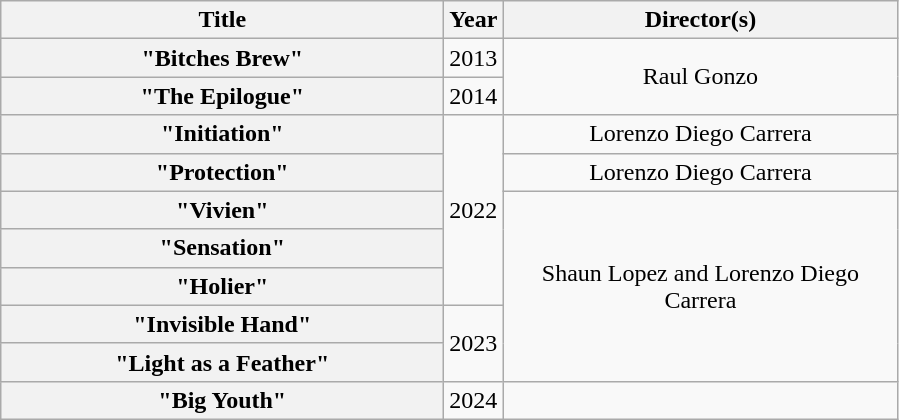<table class="wikitable plainrowheaders" style="text-align:center;">
<tr>
<th scope="col" style="width:18em;">Title</th>
<th scope="col">Year</th>
<th scope="col" style="width:16em;">Director(s)</th>
</tr>
<tr>
<th scope="row">"Bitches Brew"</th>
<td>2013</td>
<td rowspan="2">Raul Gonzo</td>
</tr>
<tr>
<th scope="row">"The Epilogue"</th>
<td>2014</td>
</tr>
<tr>
<th scope="row">"Initiation"</th>
<td rowspan="5">2022</td>
<td>Lorenzo Diego Carrera</td>
</tr>
<tr>
<th scope="row">"Protection"</th>
<td>Lorenzo Diego Carrera</td>
</tr>
<tr>
<th scope="row">"Vivien"</th>
<td rowspan="5">Shaun Lopez and Lorenzo Diego Carrera</td>
</tr>
<tr>
<th scope="row">"Sensation"</th>
</tr>
<tr>
<th scope="row">"Holier"</th>
</tr>
<tr>
<th scope="row">"Invisible Hand"</th>
<td rowspan="2">2023</td>
</tr>
<tr>
<th scope="row">"Light as a Feather"</th>
</tr>
<tr>
<th scope="row">"Big Youth"</th>
<td>2024</td>
<td></td>
</tr>
</table>
